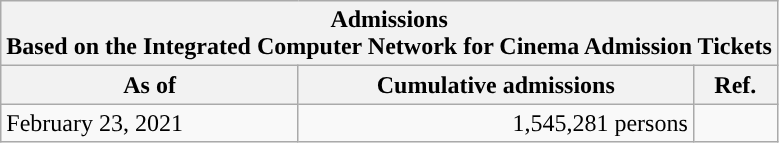<table class="wikitable sortable">
<tr>
<th colspan="3">Admissions<br>Based on the Integrated Computer Network for Cinema Admission Tickets</th>
</tr>
<tr>
<th>As of</th>
<th>Cumulative admissions</th>
<th class="unsortable">Ref.</th>
</tr>
<tr>
<td>February 23, 2021</td>
<td style="text-align:right;">1,545,281 persons</td>
<td></td>
</tr>
</table>
